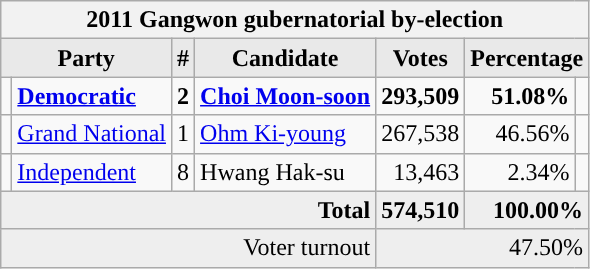<table class="wikitable">
<tr>
<th colspan="7">2011 Gangwon gubernatorial by-election</th>
</tr>
<tr>
<th style="background-color:#E9E9E9" colspan=2>Party</th>
<th style="background-color:#E9E9E9">#</th>
<th style="background-color:#E9E9E9">Candidate</th>
<th style="background-color:#E9E9E9">Votes</th>
<th style="background-color:#E9E9E9" colspan=2>Percentage</th>
</tr>
<tr style="font-weight:bold">
<td></td>
<td align=left><a href='#'>Democratic</a></td>
<td align=center>2</td>
<td align=left><a href='#'>Choi Moon-soon</a></td>
<td align=right>293,509</td>
<td align=right>51.08%</td>
<td align=right></td>
</tr>
<tr>
<td></td>
<td align=left><a href='#'>Grand National</a></td>
<td align=center>1</td>
<td align=left><a href='#'>Ohm Ki-young</a></td>
<td align=right>267,538</td>
<td align=right>46.56%</td>
<td align=right></td>
</tr>
<tr>
<td></td>
<td align=left><a href='#'>Independent</a></td>
<td align=center>8</td>
<td align=left>Hwang Hak-su</td>
<td align=right>13,463</td>
<td align=right>2.34%</td>
<td align=right></td>
</tr>
<tr bgcolor="#EEEEEE" style="font-weight:bold">
<td colspan="4" align=right>Total</td>
<td align=right>574,510</td>
<td align=right colspan=2>100.00%</td>
</tr>
<tr bgcolor="#EEEEEE">
<td colspan="4" align="right">Voter turnout</td>
<td colspan="3" align="right">47.50%</td>
</tr>
</table>
